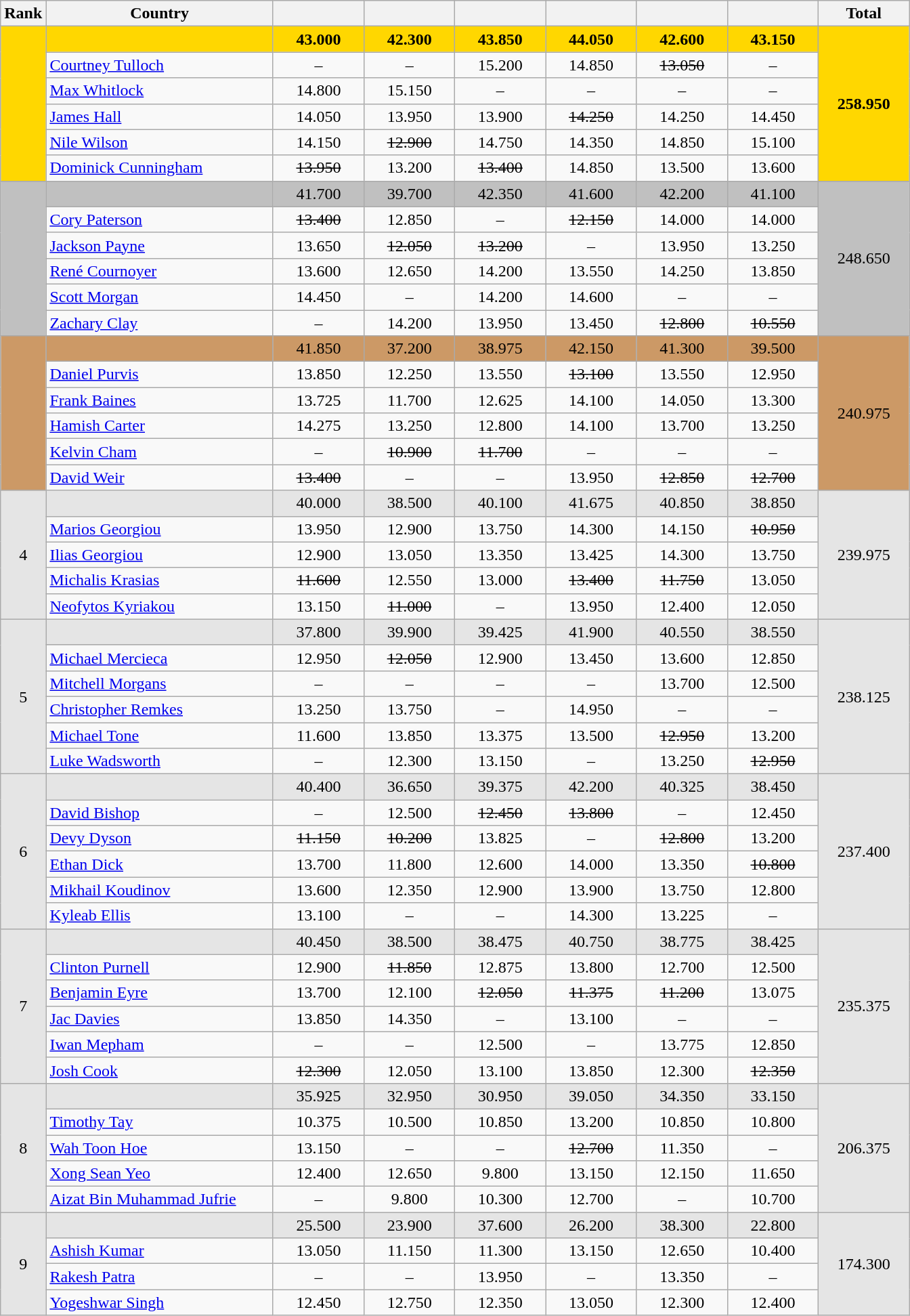<table class="wikitable">
<tr>
<th width="5%">Rank</th>
<th width="25%">Country</th>
<th width="10%"></th>
<th width="10%"></th>
<th width="10%"></th>
<th width="10%"></th>
<th width="10%"></th>
<th width="10%"></th>
<th width="10%">Total</th>
</tr>
<tr bgcolor=gold>
<td rowspan=6 align="center"></td>
<td><strong></strong></td>
<td align="center"><strong>43.000</strong></td>
<td align="center"><strong>42.300</strong></td>
<td align="center"><strong>43.850</strong></td>
<td align="center"><strong>44.050</strong></td>
<td align="center"><strong>42.600</strong></td>
<td align="center"><strong>43.150</strong></td>
<td align="center" rowspan=6><strong>258.950</strong></td>
</tr>
<tr>
<td><a href='#'>Courtney Tulloch</a></td>
<td align="center">–</td>
<td align="center">–</td>
<td align="center">15.200</td>
<td align="center">14.850</td>
<td align="center"><s>13.050</s></td>
<td align="center">–</td>
</tr>
<tr>
<td><a href='#'>Max Whitlock</a></td>
<td align="center">14.800</td>
<td align="center">15.150</td>
<td align="center">–</td>
<td align="center">–</td>
<td align="center">–</td>
<td align="center">–</td>
</tr>
<tr>
<td><a href='#'>James Hall</a></td>
<td align="center">14.050</td>
<td align="center">13.950</td>
<td align="center">13.900</td>
<td align="center"><s>14.250</s></td>
<td align="center">14.250</td>
<td align="center">14.450</td>
</tr>
<tr>
<td><a href='#'>Nile Wilson</a></td>
<td align="center">14.150</td>
<td align="center"><s>12.900</s></td>
<td align="center">14.750</td>
<td align="center">14.350</td>
<td align="center">14.850</td>
<td align="center">15.100</td>
</tr>
<tr>
<td><a href='#'>Dominick Cunningham</a></td>
<td align="center"><s>13.950</s></td>
<td align="center">13.200</td>
<td align="center"><s>13.400</s></td>
<td align="center">14.850</td>
<td align="center">13.500</td>
<td align="center">13.600</td>
</tr>
<tr bgcolor=silver>
<td rowspan=6 align="center"></td>
<td><strong></strong></td>
<td align="center">41.700</td>
<td align="center">39.700</td>
<td align="center">42.350</td>
<td align="center">41.600</td>
<td align="center">42.200</td>
<td align="center">41.100</td>
<td align="center" rowspan=6>248.650</td>
</tr>
<tr>
<td><a href='#'>Cory Paterson</a></td>
<td align="center"><s>13.400</s></td>
<td align="center">12.850</td>
<td align="center">–</td>
<td align="center"><s>12.150</s></td>
<td align="center">14.000</td>
<td align="center">14.000</td>
</tr>
<tr>
<td><a href='#'>Jackson Payne</a></td>
<td align="center">13.650</td>
<td align="center"><s>12.050</s></td>
<td align="center"><s>13.200</s></td>
<td align="center">–</td>
<td align="center">13.950</td>
<td align="center">13.250</td>
</tr>
<tr>
<td><a href='#'>René Cournoyer</a></td>
<td align="center">13.600</td>
<td align="center">12.650</td>
<td align="center">14.200</td>
<td align="center">13.550</td>
<td align="center">14.250</td>
<td align="center">13.850</td>
</tr>
<tr>
<td><a href='#'>Scott Morgan</a></td>
<td align="center">14.450</td>
<td align="center">–</td>
<td align="center">14.200</td>
<td align="center">14.600</td>
<td align="center">–</td>
<td align="center">–</td>
</tr>
<tr>
<td><a href='#'>Zachary Clay</a></td>
<td align="center">–</td>
<td align="center">14.200</td>
<td align="center">13.950</td>
<td align="center">13.450</td>
<td align="center"><s>12.800</s></td>
<td align="center"><s>10.550</s></td>
</tr>
<tr bgcolor=cc9966>
<td rowspan=6 align="center"></td>
<td><strong></strong></td>
<td align="center">41.850</td>
<td align="center">37.200</td>
<td align="center">38.975</td>
<td align="center">42.150</td>
<td align="center">41.300</td>
<td align="center">39.500</td>
<td align="center" rowspan=6>240.975</td>
</tr>
<tr>
<td><a href='#'>Daniel Purvis</a></td>
<td align="center">13.850</td>
<td align="center">12.250</td>
<td align="center">13.550</td>
<td align="center"><s>13.100</s></td>
<td align="center">13.550</td>
<td align="center">12.950</td>
</tr>
<tr>
<td><a href='#'>Frank Baines</a></td>
<td align="center">13.725</td>
<td align="center">11.700</td>
<td align="center">12.625</td>
<td align="center">14.100</td>
<td align="center">14.050</td>
<td align="center">13.300</td>
</tr>
<tr>
<td><a href='#'>Hamish Carter</a></td>
<td align="center">14.275</td>
<td align="center">13.250</td>
<td align="center">12.800</td>
<td align="center">14.100</td>
<td align="center">13.700</td>
<td align="center">13.250</td>
</tr>
<tr>
<td><a href='#'>Kelvin Cham</a></td>
<td align="center">–</td>
<td align="center"><s>10.900</s></td>
<td align="center"><s>11.700</s></td>
<td align="center">–</td>
<td align="center">–</td>
<td align="center">–</td>
</tr>
<tr>
<td><a href='#'>David Weir</a></td>
<td align="center"><s>13.400</s></td>
<td align="center">–</td>
<td align="center">–</td>
<td align="center">13.950</td>
<td align="center"><s>12.850</s></td>
<td align="center"><s>12.700</s></td>
</tr>
<tr bgcolor=e5e5e5>
<td rowspan=5 align="center">4</td>
<td><strong></strong></td>
<td align="center">40.000</td>
<td align="center">38.500</td>
<td align="center">40.100</td>
<td align="center">41.675</td>
<td align="center">40.850</td>
<td align="center">38.850</td>
<td align="center" rowspan=5>239.975</td>
</tr>
<tr>
<td><a href='#'>Marios Georgiou</a></td>
<td align="center">13.950</td>
<td align="center">12.900</td>
<td align="center">13.750</td>
<td align="center">14.300</td>
<td align="center">14.150</td>
<td align="center"><s>10.950</s></td>
</tr>
<tr>
<td><a href='#'>Ilias Georgiou</a></td>
<td align="center">12.900</td>
<td align="center">13.050</td>
<td align="center">13.350</td>
<td align="center">13.425</td>
<td align="center">14.300</td>
<td align="center">13.750</td>
</tr>
<tr>
<td><a href='#'>Michalis Krasias</a></td>
<td align="center"><s>11.600</s></td>
<td align="center">12.550</td>
<td align="center">13.000</td>
<td align="center"><s>13.400</s></td>
<td align="center"><s>11.750</s></td>
<td align="center">13.050</td>
</tr>
<tr>
<td><a href='#'>Neofytos Kyriakou</a></td>
<td align="center">13.150</td>
<td align="center"><s>11.000</s></td>
<td align="center">–</td>
<td align="center">13.950</td>
<td align="center">12.400</td>
<td align="center">12.050</td>
</tr>
<tr bgcolor=e5e5e5>
<td rowspan=6 align="center">5</td>
<td bgcolor=e5e5e5><strong></strong></td>
<td align="center">37.800</td>
<td align="center">39.900</td>
<td align="center">39.425</td>
<td align="center">41.900</td>
<td align="center">40.550</td>
<td align="center">38.550</td>
<td align="center" rowspan=6>238.125</td>
</tr>
<tr>
<td><a href='#'>Michael Mercieca</a></td>
<td align="center">12.950</td>
<td align="center"><s>12.050</s></td>
<td align="center">12.900</td>
<td align="center">13.450</td>
<td align="center">13.600</td>
<td align="center">12.850</td>
</tr>
<tr>
<td><a href='#'>Mitchell Morgans</a></td>
<td align="center">–</td>
<td align="center">–</td>
<td align="center">–</td>
<td align="center">–</td>
<td align="center">13.700</td>
<td align="center">12.500</td>
</tr>
<tr>
<td><a href='#'>Christopher Remkes</a></td>
<td align="center">13.250</td>
<td align="center">13.750</td>
<td align="center">–</td>
<td align="center">14.950</td>
<td align="center">–</td>
<td align="center">–</td>
</tr>
<tr>
<td><a href='#'>Michael Tone</a></td>
<td align="center">11.600</td>
<td align="center">13.850</td>
<td align="center">13.375</td>
<td align="center">13.500</td>
<td align="center"><s>12.950</s></td>
<td align="center">13.200</td>
</tr>
<tr>
<td><a href='#'>Luke Wadsworth</a></td>
<td align="center">–</td>
<td align="center">12.300</td>
<td align="center">13.150</td>
<td align="center">–</td>
<td align="center">13.250</td>
<td align="center"><s>12.950</s></td>
</tr>
<tr bgcolor=e5e5e5>
<td rowspan=6 align="center">6</td>
<td><strong></strong></td>
<td align="center">40.400</td>
<td align="center">36.650</td>
<td align="center">39.375</td>
<td align="center">42.200</td>
<td align="center">40.325</td>
<td align="center">38.450</td>
<td align="center" rowspan=6>237.400</td>
</tr>
<tr>
<td><a href='#'>David Bishop</a></td>
<td align="center">–</td>
<td align="center">12.500</td>
<td align="center"><s>12.450</s></td>
<td align="center"><s>13.800</s></td>
<td align="center">–</td>
<td align="center">12.450</td>
</tr>
<tr>
<td><a href='#'>Devy Dyson</a></td>
<td align="center"><s>11.150</s></td>
<td align="center"><s>10.200</s></td>
<td align="center">13.825</td>
<td align="center">–</td>
<td align="center"><s>12.800</s></td>
<td align="center">13.200</td>
</tr>
<tr>
<td><a href='#'>Ethan Dick</a></td>
<td align="center">13.700</td>
<td align="center">11.800</td>
<td align="center">12.600</td>
<td align="center">14.000</td>
<td align="center">13.350</td>
<td align="center"><s>10.800</s></td>
</tr>
<tr>
<td><a href='#'>Mikhail Koudinov</a></td>
<td align="center">13.600</td>
<td align="center">12.350</td>
<td align="center">12.900</td>
<td align="center">13.900</td>
<td align="center">13.750</td>
<td align="center">12.800</td>
</tr>
<tr>
<td><a href='#'>Kyleab Ellis</a></td>
<td align="center">13.100</td>
<td align="center">–</td>
<td align="center">–</td>
<td align="center">14.300</td>
<td align="center">13.225</td>
<td align="center">–</td>
</tr>
<tr bgcolor=e5e5e5>
<td rowspan=6 align="center">7</td>
<td><strong></strong></td>
<td align="center">40.450</td>
<td align="center">38.500</td>
<td align="center">38.475</td>
<td align="center">40.750</td>
<td align="center">38.775</td>
<td align="center">38.425</td>
<td align="center" rowspan=6>235.375</td>
</tr>
<tr>
<td><a href='#'>Clinton Purnell</a></td>
<td align="center">12.900</td>
<td align="center"><s>11.850</s></td>
<td align="center">12.875</td>
<td align="center">13.800</td>
<td align="center">12.700</td>
<td align="center">12.500</td>
</tr>
<tr>
<td><a href='#'>Benjamin Eyre</a></td>
<td align="center">13.700</td>
<td align="center">12.100</td>
<td align="center"><s>12.050</s></td>
<td align="center"><s>11.375</s></td>
<td align="center"><s>11.200</s></td>
<td align="center">13.075</td>
</tr>
<tr>
<td><a href='#'>Jac Davies</a></td>
<td align="center">13.850</td>
<td align="center">14.350</td>
<td align="center">–</td>
<td align="center">13.100</td>
<td align="center">–</td>
<td align="center">–</td>
</tr>
<tr>
<td><a href='#'>Iwan Mepham</a></td>
<td align="center">–</td>
<td align="center">–</td>
<td align="center">12.500</td>
<td align="center">–</td>
<td align="center">13.775</td>
<td align="center">12.850</td>
</tr>
<tr>
<td><a href='#'>Josh Cook</a></td>
<td align="center"><s>12.300</s></td>
<td align="center">12.050</td>
<td align="center">13.100</td>
<td align="center">13.850</td>
<td align="center">12.300</td>
<td align="center"><s>12.350</s></td>
</tr>
<tr bgcolor=e5e5e5>
<td rowspan=5 align="center">8</td>
<td><strong></strong></td>
<td align="center">35.925</td>
<td align="center">32.950</td>
<td align="center">30.950</td>
<td align="center">39.050</td>
<td align="center">34.350</td>
<td align="center">33.150</td>
<td align="center" rowspan=5>206.375</td>
</tr>
<tr>
<td><a href='#'>Timothy Tay</a></td>
<td align="center">10.375</td>
<td align="center">10.500</td>
<td align="center">10.850</td>
<td align="center">13.200</td>
<td align="center">10.850</td>
<td align="center">10.800</td>
</tr>
<tr>
<td><a href='#'>Wah Toon Hoe</a></td>
<td align="center">13.150</td>
<td align="center">–</td>
<td align="center">–</td>
<td align="center"><s>12.700</s></td>
<td align="center">11.350</td>
<td align="center">–</td>
</tr>
<tr>
<td><a href='#'>Xong Sean Yeo</a></td>
<td align="center">12.400</td>
<td align="center">12.650</td>
<td align="center">9.800</td>
<td align="center">13.150</td>
<td align="center">12.150</td>
<td align="center">11.650</td>
</tr>
<tr>
<td><a href='#'>Aizat Bin Muhammad Jufrie</a></td>
<td align="center">–</td>
<td align="center">9.800</td>
<td align="center">10.300</td>
<td align="center">12.700</td>
<td align="center">–</td>
<td align="center">10.700</td>
</tr>
<tr bgcolor=e5e5e5>
<td rowspan=4 align="center">9</td>
<td><strong></strong></td>
<td align="center">25.500</td>
<td align="center">23.900</td>
<td align="center">37.600</td>
<td align="center">26.200</td>
<td align="center">38.300</td>
<td align="center">22.800</td>
<td align="center" rowspan=4>174.300</td>
</tr>
<tr>
<td><a href='#'>Ashish Kumar</a></td>
<td align="center">13.050</td>
<td align="center">11.150</td>
<td align="center">11.300</td>
<td align="center">13.150</td>
<td align="center">12.650</td>
<td align="center">10.400</td>
</tr>
<tr>
<td><a href='#'>Rakesh Patra</a></td>
<td align="center">–</td>
<td align="center">–</td>
<td align="center">13.950</td>
<td align="center">–</td>
<td align="center">13.350</td>
<td align="center">–</td>
</tr>
<tr>
<td><a href='#'>Yogeshwar Singh</a></td>
<td align="center">12.450</td>
<td align="center">12.750</td>
<td align="center">12.350</td>
<td align="center">13.050</td>
<td align="center">12.300</td>
<td align="center">12.400</td>
</tr>
</table>
